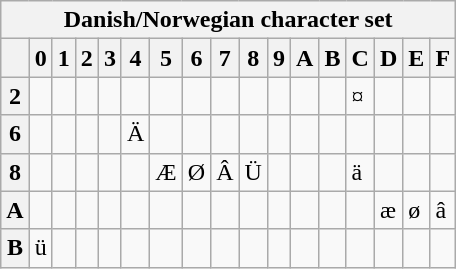<table class="wikitable">
<tr>
<th colspan="17">Danish/Norwegian character set</th>
</tr>
<tr>
<th></th>
<th>0</th>
<th>1</th>
<th>2</th>
<th>3</th>
<th>4</th>
<th>5</th>
<th>6</th>
<th>7</th>
<th>8</th>
<th>9</th>
<th>A</th>
<th>B</th>
<th>C</th>
<th>D</th>
<th>E</th>
<th>F</th>
</tr>
<tr>
<th>2</th>
<td></td>
<td></td>
<td></td>
<td></td>
<td></td>
<td></td>
<td></td>
<td></td>
<td></td>
<td></td>
<td></td>
<td></td>
<td>¤</td>
<td></td>
<td></td>
<td></td>
</tr>
<tr>
<th>6</th>
<td></td>
<td></td>
<td></td>
<td></td>
<td>Ä</td>
<td></td>
<td></td>
<td></td>
<td></td>
<td></td>
<td></td>
<td></td>
<td></td>
<td></td>
<td></td>
<td></td>
</tr>
<tr>
<th>8</th>
<td></td>
<td></td>
<td></td>
<td></td>
<td></td>
<td>Æ</td>
<td>Ø</td>
<td>Â</td>
<td>Ü</td>
<td></td>
<td></td>
<td></td>
<td>ä</td>
<td></td>
<td></td>
<td></td>
</tr>
<tr>
<th>A</th>
<td></td>
<td></td>
<td></td>
<td></td>
<td></td>
<td></td>
<td></td>
<td></td>
<td></td>
<td></td>
<td></td>
<td></td>
<td></td>
<td>æ</td>
<td>ø</td>
<td>â</td>
</tr>
<tr>
<th>B</th>
<td>ü</td>
<td></td>
<td></td>
<td></td>
<td></td>
<td></td>
<td></td>
<td></td>
<td></td>
<td></td>
<td></td>
<td></td>
<td></td>
<td></td>
<td></td>
<td></td>
</tr>
</table>
